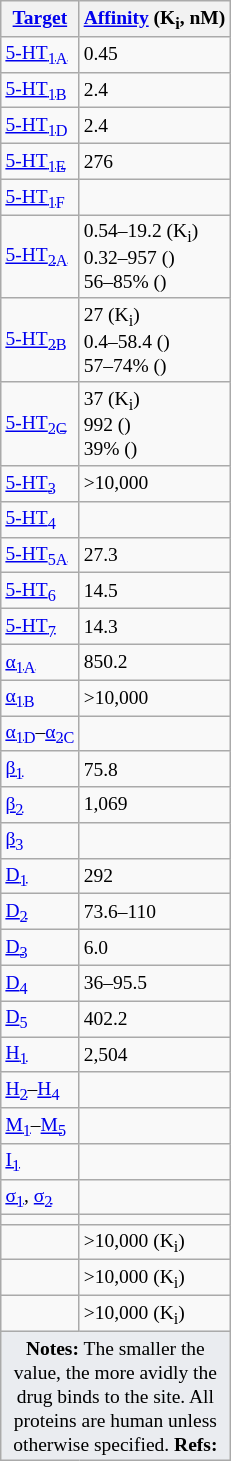<table class="wikitable floatleft" style="font-size:small;">
<tr>
<th><a href='#'>Target</a></th>
<th><a href='#'>Affinity</a> (K<sub>i</sub>, nM)</th>
</tr>
<tr>
<td><a href='#'>5-HT<sub>1A</sub></a></td>
<td>0.45</td>
</tr>
<tr>
<td><a href='#'>5-HT<sub>1B</sub></a></td>
<td>2.4</td>
</tr>
<tr>
<td><a href='#'>5-HT<sub>1D</sub></a></td>
<td>2.4</td>
</tr>
<tr>
<td><a href='#'>5-HT<sub>1E</sub></a></td>
<td>276</td>
</tr>
<tr>
<td><a href='#'>5-HT<sub>1F</sub></a></td>
<td></td>
</tr>
<tr>
<td><a href='#'>5-HT<sub>2A</sub></a></td>
<td>0.54–19.2 (K<sub>i</sub>)<br>0.32–957 ()<br>56–85% ()</td>
</tr>
<tr>
<td><a href='#'>5-HT<sub>2B</sub></a></td>
<td>27 (K<sub>i</sub>)<br>0.4–58.4 ()<br>57–74% ()</td>
</tr>
<tr>
<td><a href='#'>5-HT<sub>2C</sub></a></td>
<td>37 (K<sub>i</sub>)<br>992 ()<br>39% ()</td>
</tr>
<tr>
<td><a href='#'>5-HT<sub>3</sub></a></td>
<td>>10,000</td>
</tr>
<tr>
<td><a href='#'>5-HT<sub>4</sub></a></td>
<td></td>
</tr>
<tr>
<td><a href='#'>5-HT<sub>5A</sub></a></td>
<td>27.3</td>
</tr>
<tr>
<td><a href='#'>5-HT<sub>6</sub></a></td>
<td>14.5</td>
</tr>
<tr>
<td><a href='#'>5-HT<sub>7</sub></a></td>
<td>14.3</td>
</tr>
<tr>
<td><a href='#'>α<sub>1A</sub></a></td>
<td>850.2</td>
</tr>
<tr>
<td><a href='#'>α<sub>1B</sub></a></td>
<td>>10,000</td>
</tr>
<tr>
<td><a href='#'>α<sub>1D</sub></a>–<a href='#'>α<sub>2C</sub></a></td>
<td></td>
</tr>
<tr>
<td><a href='#'>β<sub>1</sub></a></td>
<td>75.8</td>
</tr>
<tr>
<td><a href='#'>β<sub>2</sub></a></td>
<td>1,069</td>
</tr>
<tr>
<td><a href='#'>β<sub>3</sub></a></td>
<td></td>
</tr>
<tr>
<td><a href='#'>D<sub>1</sub></a></td>
<td>292</td>
</tr>
<tr>
<td><a href='#'>D<sub>2</sub></a></td>
<td>73.6–110</td>
</tr>
<tr>
<td><a href='#'>D<sub>3</sub></a></td>
<td>6.0</td>
</tr>
<tr>
<td><a href='#'>D<sub>4</sub></a></td>
<td>36–95.5</td>
</tr>
<tr>
<td><a href='#'>D<sub>5</sub></a></td>
<td>402.2</td>
</tr>
<tr>
<td><a href='#'>H<sub>1</sub></a></td>
<td>2,504</td>
</tr>
<tr>
<td><a href='#'>H<sub>2</sub></a>–<a href='#'>H<sub>4</sub></a></td>
<td></td>
</tr>
<tr>
<td><a href='#'>M<sub>1</sub></a>–<a href='#'>M<sub>5</sub></a></td>
<td></td>
</tr>
<tr>
<td><a href='#'>I<sub>1</sub></a></td>
<td></td>
</tr>
<tr>
<td><a href='#'>σ<sub>1</sub></a>, <a href='#'>σ<sub>2</sub></a></td>
<td></td>
</tr>
<tr>
<td></td>
<td></td>
</tr>
<tr>
<td></td>
<td>>10,000 (K<sub>i</sub>)</td>
</tr>
<tr>
<td></td>
<td>>10,000 (K<sub>i</sub>)</td>
</tr>
<tr>
<td></td>
<td>>10,000 (K<sub>i</sub>)</td>
</tr>
<tr class="sortbottom">
<td colspan="2" style="width: 1px; background-color:#eaecf0; text-align: center;"><strong>Notes:</strong> The smaller the value, the more avidly the drug binds to the site. All proteins are human unless otherwise specified. <strong>Refs:</strong> </td>
</tr>
</table>
